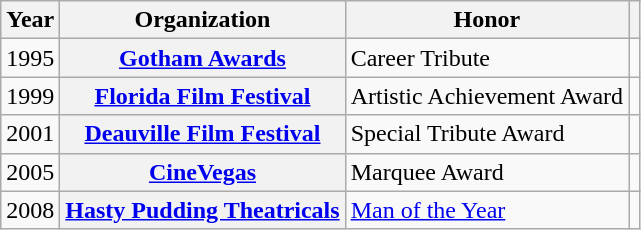<table class="wikitable plainrowheaders sortable" style="margin-right: 0;">
<tr>
<th scope="col">Year</th>
<th scope="col">Organization</th>
<th scope="col">Honor</th>
<th scope="col" class="unsortable"></th>
</tr>
<tr>
<td>1995</td>
<th scope="row"><a href='#'>Gotham Awards</a></th>
<td>Career Tribute</td>
<td style="text-align:center;"></td>
</tr>
<tr>
<td>1999</td>
<th scope=row><a href='#'>Florida Film Festival</a></th>
<td>Artistic Achievement Award</td>
<td style="text-align:center;"></td>
</tr>
<tr>
<td>2001</td>
<th scope=row><a href='#'>Deauville Film Festival</a></th>
<td>Special Tribute Award</td>
<td style="text-align:center;"></td>
</tr>
<tr>
<td>2005</td>
<th scope="row"><a href='#'>CineVegas</a></th>
<td>Marquee Award</td>
<td style="text-align:center;"></td>
</tr>
<tr>
<td>2008</td>
<th scope=row><a href='#'>Hasty Pudding Theatricals</a></th>
<td><a href='#'>Man of the Year</a></td>
<td style="text-align:center;"></td>
</tr>
</table>
